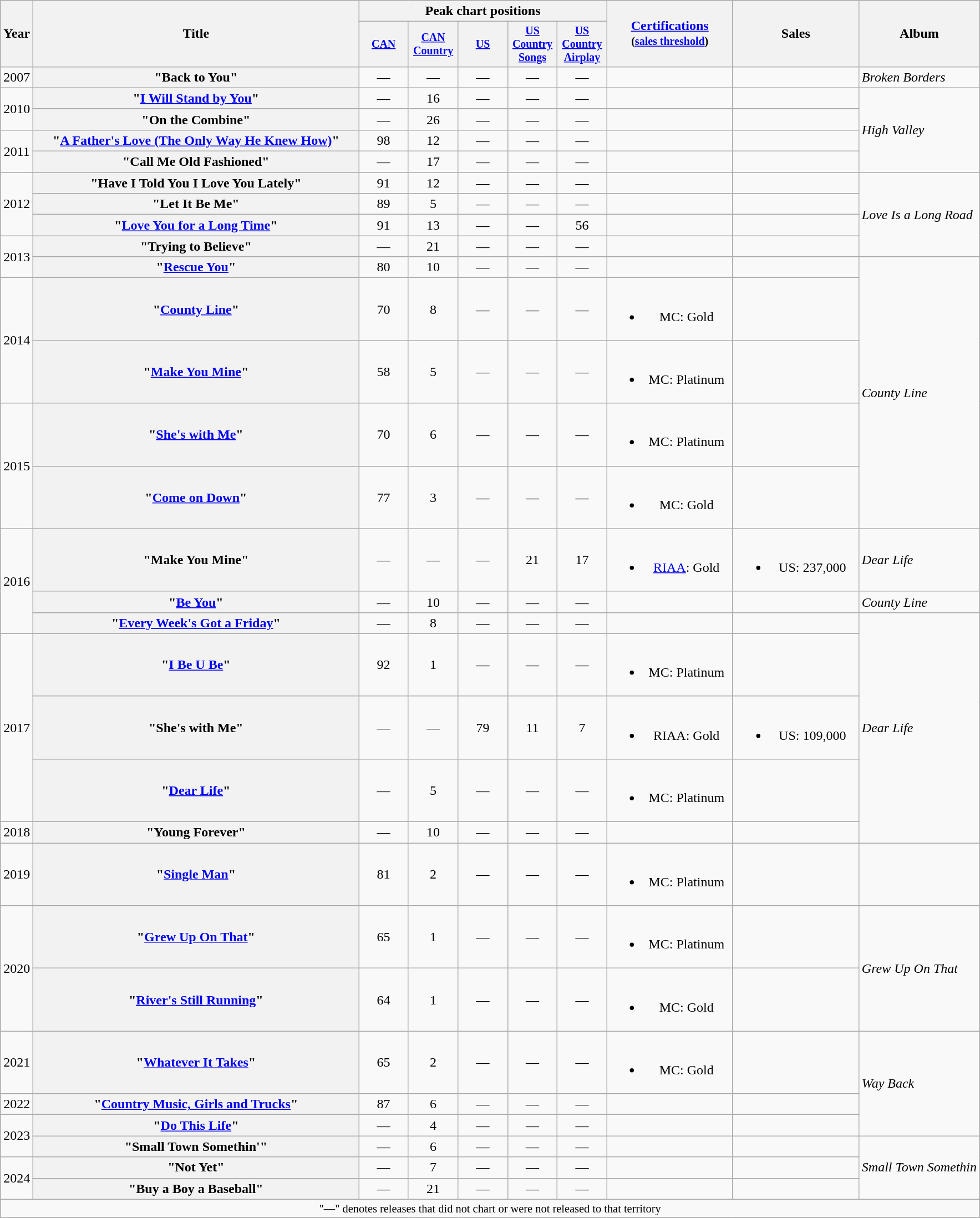<table class="wikitable plainrowheaders" style="text-align:center;">
<tr>
<th scope="col" rowspan="2" style="width:1em;">Year</th>
<th scope="col" rowspan="2" style="width:24em;">Title</th>
<th scope="col" colspan="5">Peak chart positions</th>
<th scope="col" rowspan="2" style="width:9em;"><a href='#'>Certifications</a><br><small>(<a href='#'>sales threshold</a>)</small></th>
<th scope="col" rowspan="2" style="width:9em;">Sales</th>
<th scope="col" rowspan="2">Album</th>
</tr>
<tr style="font-size:smaller;">
<th scope="col" style="width:4em;"><a href='#'>CAN</a><br></th>
<th scope="col" style="width:4em;"><a href='#'>CAN Country</a><br></th>
<th scope="col" style="width:4em;"><a href='#'>US</a><br></th>
<th scope="col" style="width:4em;"><a href='#'>US Country Songs</a><br></th>
<th scope="col" style="width:4em;"><a href='#'>US Country Airplay</a><br></th>
</tr>
<tr>
<td>2007</td>
<th scope="row">"Back to You"</th>
<td>—</td>
<td>—</td>
<td>—</td>
<td>—</td>
<td>—</td>
<td></td>
<td></td>
<td align="left"><em>Broken Borders</em></td>
</tr>
<tr>
<td rowspan="2">2010</td>
<th scope="row">"<a href='#'>I Will Stand by You</a>"</th>
<td>—</td>
<td>16</td>
<td>—</td>
<td>—</td>
<td>—</td>
<td></td>
<td></td>
<td rowspan="4" align="left"><em>High Valley</em></td>
</tr>
<tr>
<th scope="row">"On the Combine"</th>
<td>—</td>
<td>26</td>
<td>—</td>
<td>—</td>
<td>—</td>
<td></td>
<td></td>
</tr>
<tr>
<td rowspan="2">2011</td>
<th scope="row">"<a href='#'>A Father's Love (The Only Way He Knew How)</a>"</th>
<td>98</td>
<td>12</td>
<td>—</td>
<td>—</td>
<td>—</td>
<td></td>
<td></td>
</tr>
<tr>
<th scope="row">"Call Me Old Fashioned"</th>
<td>—</td>
<td>17</td>
<td>—</td>
<td>—</td>
<td>—</td>
<td></td>
<td></td>
</tr>
<tr>
<td rowspan="3">2012</td>
<th scope="row">"Have I Told You I Love You Lately"</th>
<td>91</td>
<td>12</td>
<td>—</td>
<td>—</td>
<td>—</td>
<td></td>
<td></td>
<td align="left" rowspan="4"><em>Love Is a Long Road</em></td>
</tr>
<tr>
<th scope="row">"Let It Be Me"</th>
<td>89</td>
<td>5</td>
<td>—</td>
<td>—</td>
<td>—</td>
<td></td>
<td></td>
</tr>
<tr>
<th scope="row">"<a href='#'>Love You for a Long Time</a>"</th>
<td>91</td>
<td>13</td>
<td>—</td>
<td>—</td>
<td>56</td>
<td></td>
<td></td>
</tr>
<tr>
<td rowspan="2">2013</td>
<th scope="row">"Trying to Believe"</th>
<td>—</td>
<td>21</td>
<td>—</td>
<td>—</td>
<td>—</td>
<td></td>
<td></td>
</tr>
<tr>
<th scope="row">"<a href='#'>Rescue You</a>"</th>
<td>80</td>
<td>10</td>
<td>—</td>
<td>—</td>
<td>—</td>
<td></td>
<td></td>
<td align="left" rowspan="5"><em>County Line</em></td>
</tr>
<tr>
<td rowspan="2">2014</td>
<th scope="row">"<a href='#'>County Line</a>"</th>
<td>70</td>
<td>8</td>
<td>—</td>
<td>—</td>
<td>—</td>
<td><br><ul><li>MC: Gold</li></ul></td>
<td></td>
</tr>
<tr>
<th scope="row">"<a href='#'>Make You Mine</a>"<br></th>
<td>58</td>
<td>5</td>
<td>—</td>
<td>—</td>
<td>—</td>
<td><br><ul><li>MC: Platinum</li></ul></td>
<td></td>
</tr>
<tr>
<td rowspan="2">2015</td>
<th scope="row">"<a href='#'>She's with Me</a>"</th>
<td>70</td>
<td>6</td>
<td>—</td>
<td>—</td>
<td>—</td>
<td><br><ul><li>MC: Platinum</li></ul></td>
<td></td>
</tr>
<tr>
<th scope="row">"<a href='#'>Come on Down</a>"</th>
<td>77</td>
<td>3</td>
<td>—</td>
<td>—</td>
<td>—</td>
<td><br><ul><li>MC: Gold</li></ul></td>
<td></td>
</tr>
<tr>
<td rowspan="3">2016</td>
<th scope="row">"Make You Mine" </th>
<td>—</td>
<td>—</td>
<td>—</td>
<td>21</td>
<td>17</td>
<td><br><ul><li><a href='#'>RIAA</a>: Gold</li></ul></td>
<td><br><ul><li>US: 237,000</li></ul></td>
<td align="left"><em>Dear Life</em></td>
</tr>
<tr>
<th scope="row">"<a href='#'>Be You</a>"</th>
<td>—</td>
<td>10</td>
<td>—</td>
<td>—</td>
<td>—</td>
<td></td>
<td></td>
<td align="left"><em>County Line</em></td>
</tr>
<tr>
<th scope="row">"<a href='#'>Every Week's Got a Friday</a>"</th>
<td>—</td>
<td>8</td>
<td>—</td>
<td>—</td>
<td>—</td>
<td></td>
<td></td>
<td align="left" rowspan="5"><em>Dear Life</em></td>
</tr>
<tr>
<td rowspan="3">2017</td>
<th scope="row">"<a href='#'>I Be U Be</a>"</th>
<td>92</td>
<td>1</td>
<td>—</td>
<td>—</td>
<td>—</td>
<td><br><ul><li>MC: Platinum</li></ul></td>
<td></td>
</tr>
<tr>
<th scope="row">"She's with Me" </th>
<td>—</td>
<td>—</td>
<td>79</td>
<td>11</td>
<td>7</td>
<td><br><ul><li>RIAA: Gold</li></ul></td>
<td><br><ul><li>US: 109,000</li></ul></td>
</tr>
<tr>
<th scope="row">"<a href='#'>Dear Life</a>"</th>
<td>—</td>
<td>5</td>
<td>—</td>
<td>—</td>
<td>—</td>
<td><br><ul><li>MC: Platinum</li></ul></td>
<td></td>
</tr>
<tr>
<td>2018</td>
<th scope="row">"Young Forever"</th>
<td>—</td>
<td>10</td>
<td>—</td>
<td>—</td>
<td>—</td>
<td></td>
<td></td>
</tr>
<tr>
<td>2019</td>
<th scope="row">"<a href='#'>Single Man</a>"</th>
<td>81</td>
<td>2</td>
<td>—</td>
<td>—</td>
<td>—</td>
<td><br><ul><li>MC: Platinum</li></ul></td>
<td></td>
<td></td>
</tr>
<tr>
<td rowspan="2">2020</td>
<th scope="row">"<a href='#'>Grew Up On That</a>"</th>
<td>65</td>
<td>1</td>
<td>—</td>
<td>—</td>
<td>—</td>
<td><br><ul><li>MC: Platinum</li></ul></td>
<td></td>
<td align="left" rowspan="2"><em>Grew Up On That</em></td>
</tr>
<tr>
<th scope="row">"<a href='#'>River's Still Running</a>"</th>
<td>64</td>
<td>1</td>
<td>—</td>
<td>—</td>
<td>—</td>
<td><br><ul><li>MC: Gold</li></ul></td>
<td></td>
</tr>
<tr>
<td>2021</td>
<th scope="row">"<a href='#'>Whatever It Takes</a>"</th>
<td>65</td>
<td>2</td>
<td>—</td>
<td>—</td>
<td>—</td>
<td><br><ul><li>MC: Gold</li></ul></td>
<td></td>
<td align="left" rowspan="3"><em>Way Back</em></td>
</tr>
<tr>
<td>2022</td>
<th scope="row">"<a href='#'>Country Music, Girls and Trucks</a>"<br> </th>
<td>87</td>
<td>6</td>
<td>—</td>
<td>—</td>
<td>—</td>
<td></td>
<td></td>
</tr>
<tr>
<td rowspan="2">2023</td>
<th scope="row">"<a href='#'>Do This Life</a>"<br> </th>
<td>—</td>
<td>4</td>
<td>—</td>
<td>—</td>
<td>—</td>
<td></td>
<td></td>
</tr>
<tr>
<th scope="row">"Small Town Somethin'"</th>
<td>—</td>
<td>6</td>
<td>—</td>
<td>—</td>
<td>—</td>
<td></td>
<td></td>
<td align="left" rowspan="3"><em>Small Town Somethin<strong></td>
</tr>
<tr>
<td rowspan="2">2024</td>
<th scope="row">"Not Yet"</th>
<td>—</td>
<td>7</td>
<td>—</td>
<td>—</td>
<td>—</td>
<td></td>
<td></td>
</tr>
<tr>
<th scope="row">"Buy a Boy a Baseball"</th>
<td>—</td>
<td>21</td>
<td>—</td>
<td>—</td>
<td>—</td>
<td></td>
<td></td>
</tr>
<tr>
<td colspan="10" style="font-size:85%">"—" denotes releases that did not chart or were not released to that territory</td>
</tr>
</table>
